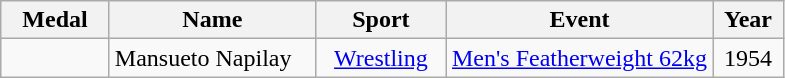<table class="wikitable"  style="font-size:100%;  text-align:center;">
<tr>
<th width="65">Medal</th>
<th width="130">Name</th>
<th width="80">Sport</th>
<th width="170">Event</th>
<th width="40">Year</th>
</tr>
<tr>
<td></td>
<td align=left>Mansueto Napilay</td>
<td><a href='#'>Wrestling</a></td>
<td><a href='#'>Men's Featherweight 62kg</a></td>
<td>1954</td>
</tr>
</table>
